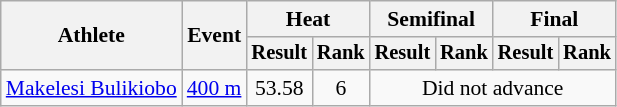<table class=wikitable style="font-size:90%">
<tr>
<th rowspan="2">Athlete</th>
<th rowspan="2">Event</th>
<th colspan="2">Heat</th>
<th colspan="2">Semifinal</th>
<th colspan="2">Final</th>
</tr>
<tr style="font-size:95%">
<th>Result</th>
<th>Rank</th>
<th>Result</th>
<th>Rank</th>
<th>Result</th>
<th>Rank</th>
</tr>
<tr align=center>
<td align=left><a href='#'>Makelesi Bulikiobo</a></td>
<td align=left><a href='#'>400 m</a></td>
<td>53.58</td>
<td>6</td>
<td colspan=4>Did not advance</td>
</tr>
</table>
